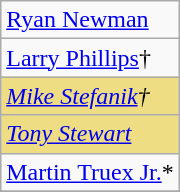<table class="wikitable" style="float:left;">
<tr>
<td><a href='#'>Ryan Newman</a></td>
</tr>
<tr>
<td><a href='#'>Larry Phillips</a>†</td>
</tr>
<tr>
<td style="background:#eedd82"><em><a href='#'>Mike Stefanik</a>†</em></td>
</tr>
<tr>
<td style="background:#eedd82"><em><a href='#'>Tony Stewart</a></em></td>
</tr>
<tr>
<td><a href='#'>Martin Truex Jr.</a>*</td>
</tr>
<tr>
</tr>
</table>
